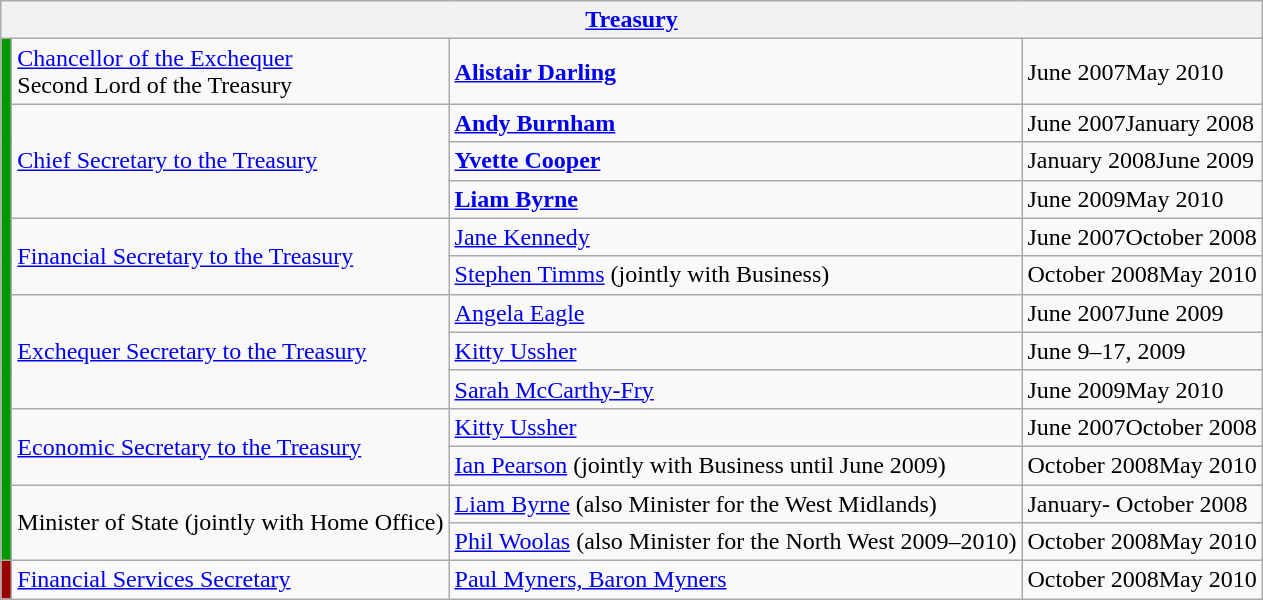<table class="wikitable">
<tr>
<th colspan=4><a href='#'>Treasury</a></th>
</tr>
<tr>
<td rowspan=13 bgcolor="009900"></td>
<td><a href='#'>Chancellor of the Exchequer</a><br>Second Lord of the Treasury</td>
<td><strong><a href='#'>Alistair Darling</a></strong></td>
<td>June 2007May 2010</td>
</tr>
<tr>
<td rowspan=3><a href='#'>Chief Secretary to the Treasury</a></td>
<td><strong><a href='#'>Andy Burnham</a></strong></td>
<td>June 2007January 2008</td>
</tr>
<tr>
<td><strong><a href='#'>Yvette Cooper</a></strong></td>
<td>January 2008June 2009</td>
</tr>
<tr>
<td><strong><a href='#'>Liam Byrne</a></strong></td>
<td>June 2009May 2010</td>
</tr>
<tr>
<td rowspan=2><a href='#'>Financial Secretary to the Treasury</a></td>
<td><a href='#'>Jane Kennedy</a></td>
<td>June 2007October 2008</td>
</tr>
<tr>
<td><a href='#'>Stephen Timms</a> (jointly with Business)</td>
<td>October 2008May 2010</td>
</tr>
<tr>
<td rowspan=3><a href='#'>Exchequer Secretary to the Treasury</a></td>
<td><a href='#'>Angela Eagle</a></td>
<td>June 2007June 2009</td>
</tr>
<tr>
<td><a href='#'>Kitty Ussher</a></td>
<td>June 9–17, 2009</td>
</tr>
<tr>
<td><a href='#'>Sarah McCarthy-Fry</a></td>
<td>June 2009May 2010</td>
</tr>
<tr>
<td rowspan=2><a href='#'>Economic Secretary to the Treasury</a></td>
<td><a href='#'>Kitty Ussher</a></td>
<td>June 2007October 2008</td>
</tr>
<tr>
<td><a href='#'>Ian Pearson</a> (jointly with Business until June 2009)</td>
<td>October 2008May 2010</td>
</tr>
<tr>
<td rowspan=2>Minister of State (jointly with Home Office)</td>
<td><a href='#'>Liam Byrne</a> (also Minister for the West Midlands)</td>
<td>January- October 2008</td>
</tr>
<tr>
<td><a href='#'>Phil Woolas</a> (also Minister for the North West 2009–2010)</td>
<td>October 2008May 2010</td>
</tr>
<tr>
<td bgcolor="990000"></td>
<td><a href='#'>Financial Services Secretary</a></td>
<td><a href='#'>Paul Myners, Baron Myners</a></td>
<td>October 2008May 2010</td>
</tr>
</table>
